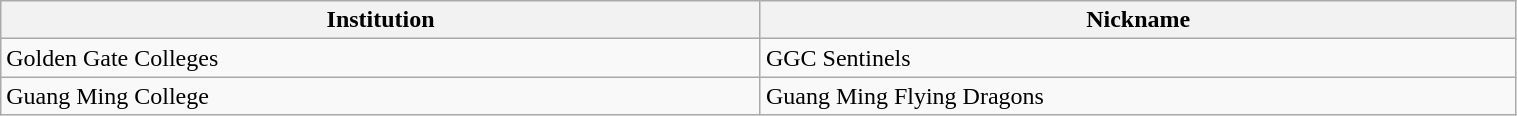<table class="wikitable" style="width: 80%">
<tr>
<th width=7%>Institution</th>
<th width=7%>Nickname</th>
</tr>
<tr>
<td>Golden Gate Colleges</td>
<td>GGC Sentinels</td>
</tr>
<tr>
<td>Guang Ming College</td>
<td>Guang Ming Flying Dragons</td>
</tr>
</table>
